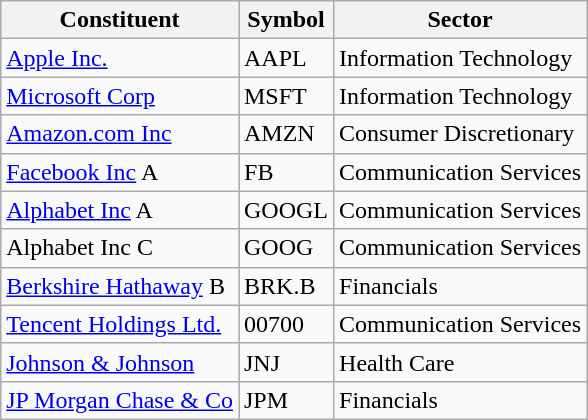<table class="wikitable">
<tr>
<th>Constituent</th>
<th>Symbol</th>
<th>Sector</th>
</tr>
<tr>
<td><a href='#'>Apple Inc.</a></td>
<td>AAPL</td>
<td>Information Technology</td>
</tr>
<tr>
<td><a href='#'>Microsoft Corp</a></td>
<td>MSFT</td>
<td>Information Technology</td>
</tr>
<tr>
<td><a href='#'>Amazon.com Inc</a></td>
<td>AMZN</td>
<td>Consumer Discretionary</td>
</tr>
<tr>
<td><a href='#'>Facebook Inc</a> A</td>
<td>FB</td>
<td>Communication Services</td>
</tr>
<tr>
<td><a href='#'>Alphabet Inc</a> A</td>
<td>GOOGL</td>
<td>Communication Services</td>
</tr>
<tr>
<td>Alphabet Inc C</td>
<td>GOOG</td>
<td>Communication Services</td>
</tr>
<tr>
<td><a href='#'>Berkshire Hathaway</a> B</td>
<td>BRK.B</td>
<td>Financials</td>
</tr>
<tr>
<td><a href='#'>Tencent Holdings Ltd.</a></td>
<td>00700</td>
<td>Communication Services</td>
</tr>
<tr>
<td><a href='#'>Johnson & Johnson</a></td>
<td>JNJ</td>
<td>Health Care</td>
</tr>
<tr>
<td><a href='#'>JP Morgan Chase & Co</a></td>
<td>JPM</td>
<td>Financials</td>
</tr>
</table>
